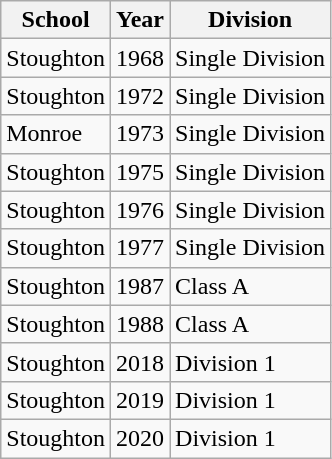<table class="wikitable">
<tr>
<th>School</th>
<th>Year</th>
<th>Division</th>
</tr>
<tr>
<td>Stoughton</td>
<td>1968</td>
<td>Single Division</td>
</tr>
<tr>
<td>Stoughton</td>
<td>1972</td>
<td>Single Division</td>
</tr>
<tr>
<td>Monroe</td>
<td>1973</td>
<td>Single Division</td>
</tr>
<tr>
<td>Stoughton</td>
<td>1975</td>
<td>Single Division</td>
</tr>
<tr>
<td>Stoughton</td>
<td>1976</td>
<td>Single Division</td>
</tr>
<tr>
<td>Stoughton</td>
<td>1977</td>
<td>Single Division</td>
</tr>
<tr>
<td>Stoughton</td>
<td>1987</td>
<td>Class A</td>
</tr>
<tr>
<td>Stoughton</td>
<td>1988</td>
<td>Class A</td>
</tr>
<tr>
<td>Stoughton</td>
<td>2018</td>
<td>Division 1</td>
</tr>
<tr>
<td>Stoughton</td>
<td>2019</td>
<td>Division 1</td>
</tr>
<tr>
<td>Stoughton</td>
<td>2020</td>
<td>Division 1</td>
</tr>
</table>
